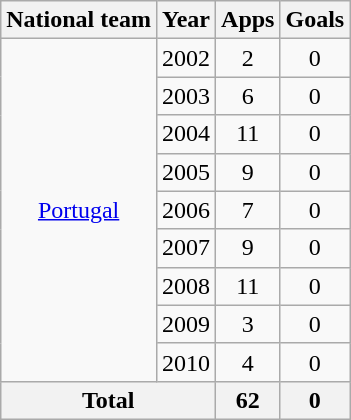<table class="wikitable" style="text-align:center">
<tr>
<th>National team</th>
<th>Year</th>
<th>Apps</th>
<th>Goals</th>
</tr>
<tr>
<td rowspan="9"><a href='#'>Portugal</a></td>
<td>2002</td>
<td>2</td>
<td>0</td>
</tr>
<tr>
<td>2003</td>
<td>6</td>
<td>0</td>
</tr>
<tr>
<td>2004</td>
<td>11</td>
<td>0</td>
</tr>
<tr>
<td>2005</td>
<td>9</td>
<td>0</td>
</tr>
<tr>
<td>2006</td>
<td>7</td>
<td>0</td>
</tr>
<tr>
<td>2007</td>
<td>9</td>
<td>0</td>
</tr>
<tr>
<td>2008</td>
<td>11</td>
<td>0</td>
</tr>
<tr>
<td>2009</td>
<td>3</td>
<td>0</td>
</tr>
<tr>
<td>2010</td>
<td>4</td>
<td>0</td>
</tr>
<tr>
<th colspan="2">Total</th>
<th>62</th>
<th>0</th>
</tr>
</table>
